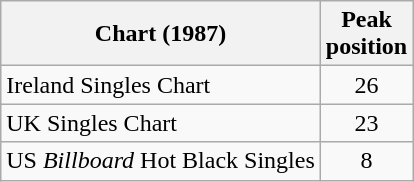<table class="wikitable sortable">
<tr>
<th>Chart (1987)</th>
<th>Peak<br>position</th>
</tr>
<tr>
<td>Ireland Singles Chart</td>
<td style="text-align:center;">26</td>
</tr>
<tr>
<td>UK Singles Chart</td>
<td style="text-align:center;">23</td>
</tr>
<tr>
<td>US <em>Billboard</em> Hot Black Singles</td>
<td style="text-align:center;">8</td>
</tr>
</table>
